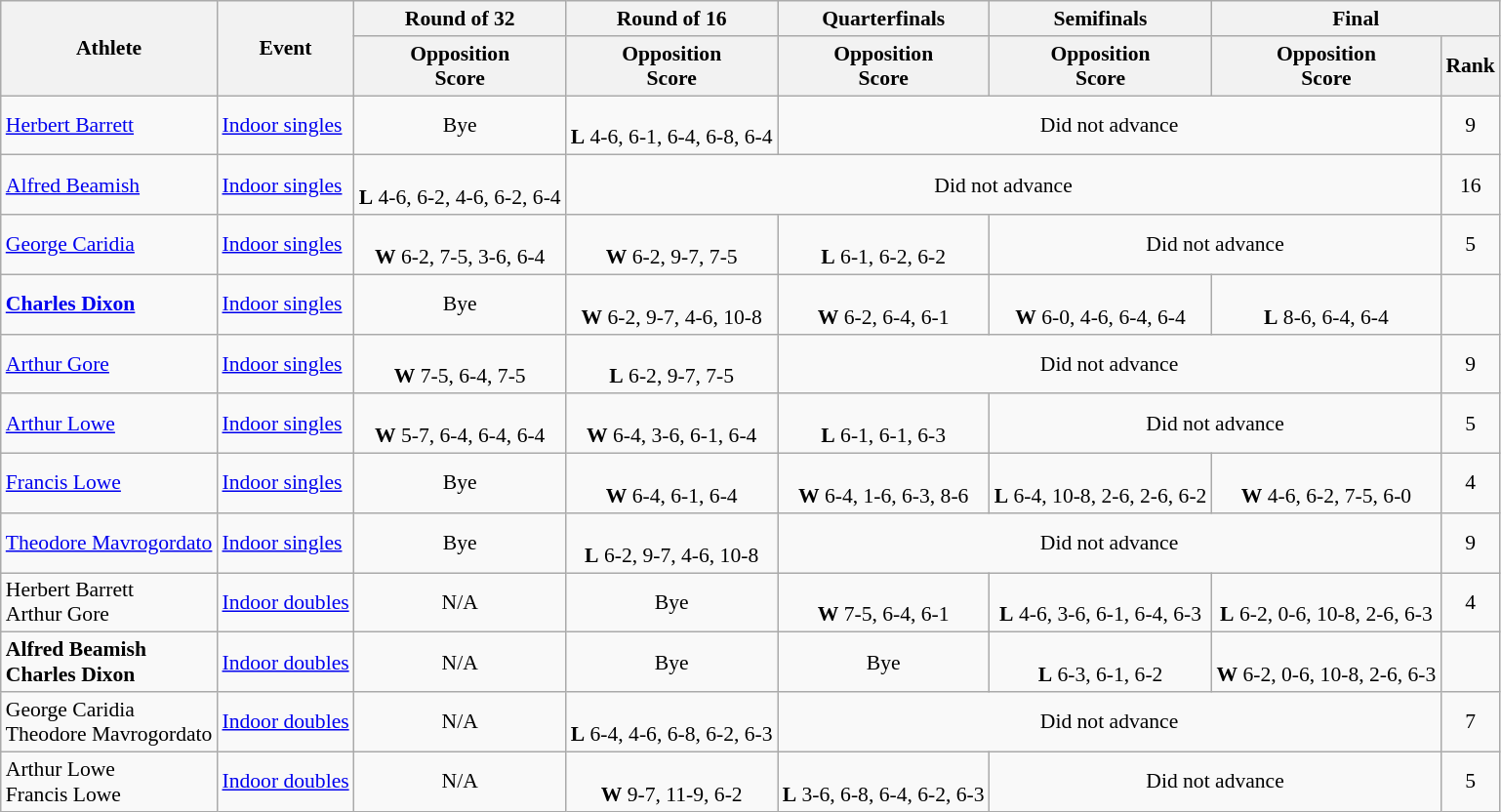<table class=wikitable style="font-size:90%">
<tr>
<th rowspan="2">Athlete</th>
<th rowspan="2">Event</th>
<th>Round of 32</th>
<th>Round of 16</th>
<th>Quarterfinals</th>
<th>Semifinals</th>
<th colspan="2">Final</th>
</tr>
<tr>
<th>Opposition<br>Score</th>
<th>Opposition<br>Score</th>
<th>Opposition<br>Score</th>
<th>Opposition<br>Score</th>
<th>Opposition<br>Score</th>
<th>Rank</th>
</tr>
<tr>
<td><a href='#'>Herbert Barrett</a></td>
<td><a href='#'>Indoor singles</a></td>
<td align=center>Bye</td>
<td align=center> <br> <strong>L</strong> 4-6, 6-1, 6-4, 6-8, 6-4</td>
<td align=center colspan=3>Did not advance</td>
<td align=center>9</td>
</tr>
<tr>
<td><a href='#'>Alfred Beamish</a></td>
<td><a href='#'>Indoor singles</a></td>
<td align=center> <br> <strong>L</strong> 4-6, 6-2, 4-6, 6-2, 6-4</td>
<td align=center colspan=4>Did not advance</td>
<td align=center>16</td>
</tr>
<tr>
<td><a href='#'>George Caridia</a></td>
<td><a href='#'>Indoor singles</a></td>
<td align=center> <br> <strong>W</strong> 6-2, 7-5, 3-6, 6-4</td>
<td align=center> <br> <strong>W</strong> 6-2, 9-7, 7-5</td>
<td align=center> <br> <strong>L</strong> 6-1, 6-2, 6-2</td>
<td align=center colspan=2>Did not advance</td>
<td align=center>5</td>
</tr>
<tr>
<td><strong><a href='#'>Charles Dixon</a></strong></td>
<td><a href='#'>Indoor singles</a></td>
<td align=center>Bye</td>
<td align=center> <br> <strong>W</strong> 6-2, 9-7, 4-6, 10-8</td>
<td align=center> <br> <strong>W</strong> 6-2, 6-4, 6-1</td>
<td align=center> <br> <strong>W</strong> 6-0, 4-6, 6-4, 6-4</td>
<td align=center> <br> <strong>L</strong> 8-6, 6-4, 6-4</td>
<td align=center></td>
</tr>
<tr>
<td><a href='#'>Arthur Gore</a></td>
<td><a href='#'>Indoor singles</a></td>
<td align=center> <br> <strong>W</strong> 7-5, 6-4, 7-5</td>
<td align=center> <br> <strong>L</strong> 6-2, 9-7, 7-5</td>
<td align=center colspan=3>Did not advance</td>
<td align=center>9</td>
</tr>
<tr>
<td><a href='#'>Arthur Lowe</a></td>
<td><a href='#'>Indoor singles</a></td>
<td align=center> <br> <strong>W</strong> 5-7, 6-4, 6-4, 6-4</td>
<td align=center> <br> <strong>W</strong> 6-4, 3-6, 6-1, 6-4</td>
<td align=center> <br> <strong>L</strong> 6-1, 6-1, 6-3</td>
<td align=center colspan=2>Did not advance</td>
<td align=center>5</td>
</tr>
<tr>
<td><a href='#'>Francis Lowe</a></td>
<td><a href='#'>Indoor singles</a></td>
<td align=center>Bye</td>
<td align=center> <br> <strong>W</strong> 6-4, 6-1, 6-4</td>
<td align=center> <br> <strong>W</strong> 6-4, 1-6, 6-3, 8-6</td>
<td align=center> <br> <strong>L</strong> 6-4, 10-8, 2-6, 2-6, 6-2</td>
<td align=center> <br> <strong>W</strong> 4-6, 6-2, 7-5, 6-0</td>
<td align=center>4</td>
</tr>
<tr>
<td><a href='#'>Theodore Mavrogordato</a></td>
<td><a href='#'>Indoor singles</a></td>
<td align=center>Bye</td>
<td align=center> <br> <strong>L</strong> 6-2, 9-7, 4-6, 10-8</td>
<td align=center colspan=3>Did not advance</td>
<td align=center>9</td>
</tr>
<tr>
<td>Herbert Barrett <br> Arthur Gore</td>
<td><a href='#'>Indoor doubles</a></td>
<td align=center>N/A</td>
<td align=center>Bye</td>
<td align=center> <br> <strong>W</strong> 7-5, 6-4, 6-1</td>
<td align=center> <br> <strong>L</strong> 4-6, 3-6, 6-1, 6-4, 6-3</td>
<td align=center> <br> <strong>L</strong> 6-2, 0-6, 10-8, 2-6, 6-3</td>
<td align=center>4</td>
</tr>
<tr>
<td><strong>Alfred Beamish <br> Charles Dixon</strong></td>
<td><a href='#'>Indoor doubles</a></td>
<td align=center>N/A</td>
<td align=center>Bye</td>
<td align=center>Bye</td>
<td align=center> <br> <strong>L</strong> 6-3, 6-1, 6-2</td>
<td align=center> <br> <strong>W</strong> 6-2, 0-6, 10-8, 2-6, 6-3</td>
<td align=center></td>
</tr>
<tr>
<td>George Caridia <br> Theodore Mavrogordato</td>
<td><a href='#'>Indoor doubles</a></td>
<td align=center>N/A</td>
<td align=center> <br> <strong>L</strong> 6-4, 4-6, 6-8, 6-2, 6-3</td>
<td align=center colspan=3>Did not advance</td>
<td align=center>7</td>
</tr>
<tr>
<td>Arthur Lowe <br> Francis Lowe</td>
<td><a href='#'>Indoor doubles</a></td>
<td align=center>N/A</td>
<td align=center> <br> <strong>W</strong> 9-7, 11-9, 6-2</td>
<td align=center> <br> <strong>L</strong> 3-6, 6-8, 6-4, 6-2, 6-3</td>
<td align=center colspan=2>Did not advance</td>
<td align=center>5</td>
</tr>
</table>
